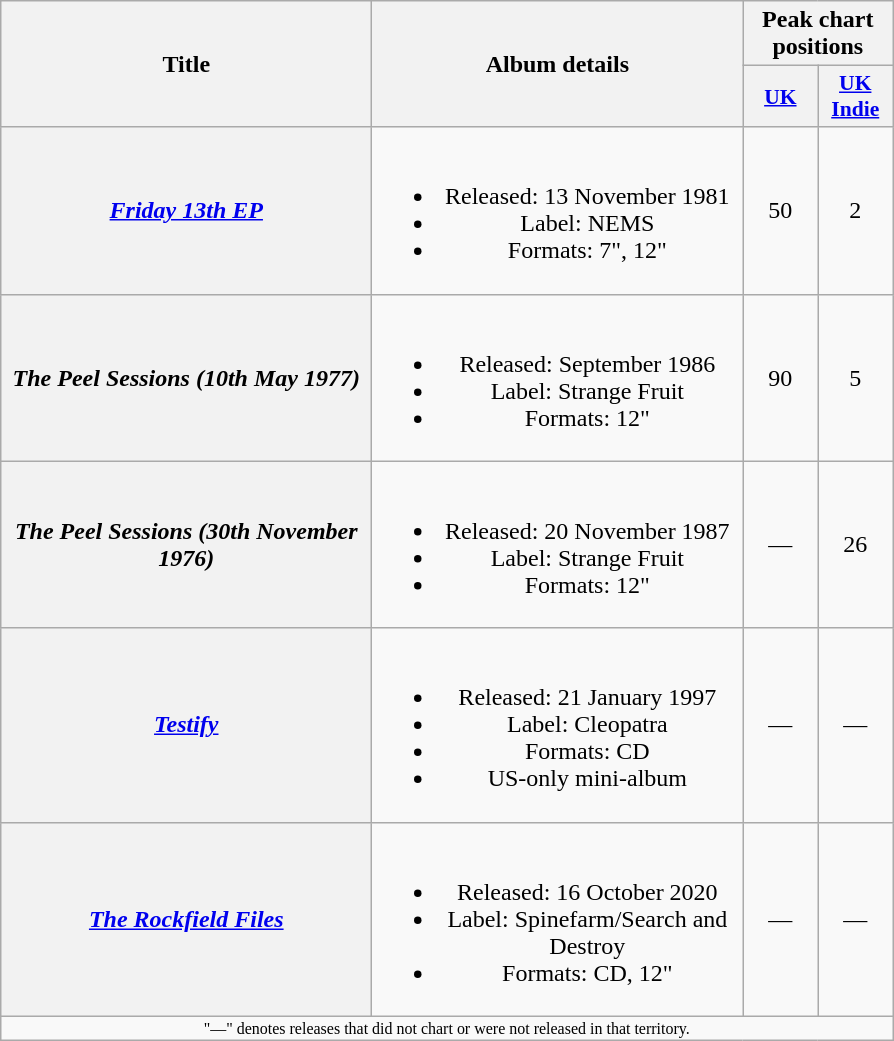<table class="wikitable plainrowheaders" style="text-align:center;">
<tr>
<th rowspan="2" scope="col" style="width:15em;">Title</th>
<th rowspan="2" scope="col" style="width:15em;">Album details</th>
<th colspan="2">Peak chart positions</th>
</tr>
<tr>
<th scope="col" style="width:3em;font-size:90%;"><a href='#'>UK</a><br></th>
<th scope="col" style="width:3em;font-size:90%;"><a href='#'>UK<br>Indie</a><br></th>
</tr>
<tr>
<th scope="row"><em><a href='#'>Friday 13th EP</a></em></th>
<td><br><ul><li>Released: 13 November 1981</li><li>Label: NEMS</li><li>Formats: 7", 12"</li></ul></td>
<td>50</td>
<td>2</td>
</tr>
<tr>
<th scope="row"><em>The Peel Sessions (10th May 1977)</em></th>
<td><br><ul><li>Released: September 1986</li><li>Label: Strange Fruit</li><li>Formats: 12"</li></ul></td>
<td>90</td>
<td>5</td>
</tr>
<tr>
<th scope="row"><em>The Peel Sessions  (30th November 1976)</em></th>
<td><br><ul><li>Released: 20 November 1987</li><li>Label: Strange Fruit</li><li>Formats: 12"</li></ul></td>
<td>—</td>
<td>26</td>
</tr>
<tr>
<th scope="row"><em><a href='#'>Testify</a></em></th>
<td><br><ul><li>Released: 21 January 1997</li><li>Label: Cleopatra</li><li>Formats: CD</li><li>US-only mini-album</li></ul></td>
<td>—</td>
<td>—</td>
</tr>
<tr>
<th scope="row"><em><a href='#'>The Rockfield Files</a></em></th>
<td><br><ul><li>Released: 16 October 2020</li><li>Label: Spinefarm/Search and Destroy</li><li>Formats: CD, 12"</li></ul></td>
<td>—</td>
<td>—</td>
</tr>
<tr>
<td colspan="4" style="font-size:8pt">"—" denotes releases that did not chart or were not released in that territory.</td>
</tr>
</table>
